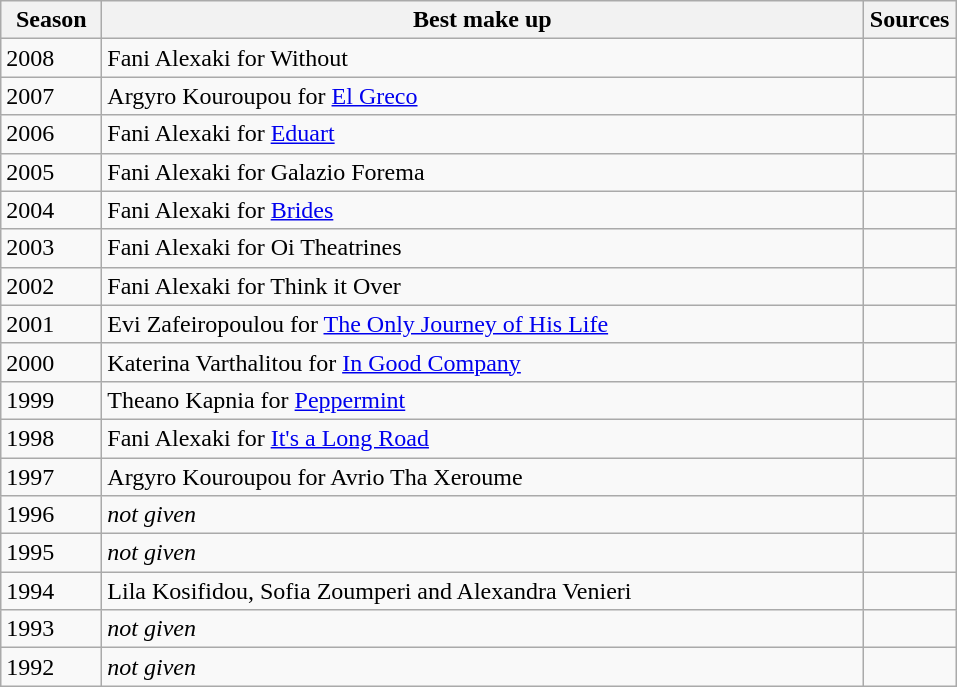<table class="wikitable" style="margin-right: 0;">
<tr text-align:center;">
<th style="width:60px;">Season</th>
<th style="width:500px;">Best make up</th>
<th style="width:55px;">Sources</th>
</tr>
<tr>
<td>2008</td>
<td>Fani Alexaki for Without</td>
<td></td>
</tr>
<tr>
<td>2007</td>
<td>Argyro Kouroupou for <a href='#'>El Greco</a></td>
<td></td>
</tr>
<tr>
<td>2006</td>
<td>Fani Alexaki for <a href='#'>Eduart</a></td>
<td></td>
</tr>
<tr>
<td>2005</td>
<td>Fani Alexaki for Galazio Forema</td>
<td></td>
</tr>
<tr>
<td>2004</td>
<td>Fani Alexaki for <a href='#'>Brides</a></td>
<td></td>
</tr>
<tr>
<td>2003</td>
<td>Fani Alexaki for  Oi Theatrines</td>
<td></td>
</tr>
<tr>
<td>2002</td>
<td>Fani Alexaki for Think it Over</td>
<td></td>
</tr>
<tr>
<td>2001</td>
<td>Evi Zafeiropoulou for <a href='#'>The Only Journey of His Life</a></td>
<td></td>
</tr>
<tr>
<td>2000</td>
<td>Katerina Varthalitou for <a href='#'>In Good Company</a></td>
<td></td>
</tr>
<tr>
<td>1999</td>
<td>Theano Kapnia for <a href='#'>Peppermint</a></td>
<td></td>
</tr>
<tr>
<td>1998</td>
<td>Fani Alexaki for <a href='#'>It's a Long Road</a></td>
<td></td>
</tr>
<tr>
<td>1997</td>
<td>Argyro Kouroupou for Avrio Tha Xeroume</td>
<td></td>
</tr>
<tr>
<td>1996</td>
<td><em>not given</em></td>
<td></td>
</tr>
<tr>
<td>1995</td>
<td><em>not given</em></td>
<td></td>
</tr>
<tr>
<td>1994</td>
<td>Lila Kosifidou, Sofia Zoumperi and Alexandra Venieri</td>
<td></td>
</tr>
<tr>
<td>1993</td>
<td><em>not given</em></td>
<td></td>
</tr>
<tr>
<td>1992</td>
<td><em>not given</em></td>
<td></td>
</tr>
</table>
